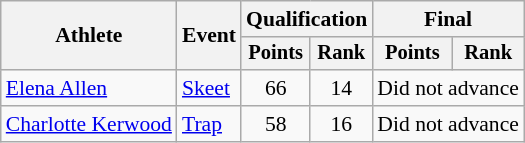<table class="wikitable" style="font-size:90%">
<tr>
<th rowspan="2">Athlete</th>
<th rowspan="2">Event</th>
<th colspan=2>Qualification</th>
<th colspan=2>Final</th>
</tr>
<tr style="font-size:95%">
<th>Points</th>
<th>Rank</th>
<th>Points</th>
<th>Rank</th>
</tr>
<tr align=center>
<td align=left><a href='#'>Elena Allen</a></td>
<td align=left><a href='#'>Skeet</a></td>
<td>66</td>
<td>14</td>
<td colspan=2>Did not advance</td>
</tr>
<tr align=center>
<td align=left><a href='#'>Charlotte Kerwood</a></td>
<td align=left><a href='#'>Trap</a></td>
<td>58</td>
<td>16</td>
<td colspan=2>Did not advance</td>
</tr>
</table>
